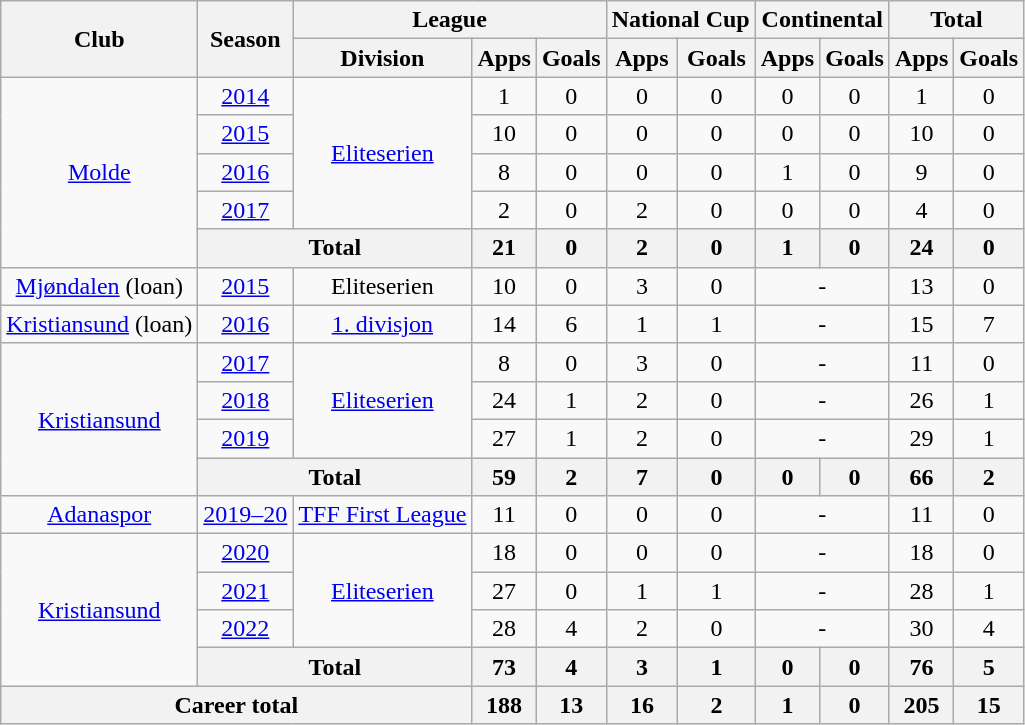<table class="wikitable" style="text-align: center;">
<tr>
<th rowspan="2">Club</th>
<th rowspan="2">Season</th>
<th colspan="3">League</th>
<th colspan="2">National Cup</th>
<th colspan="2">Continental</th>
<th colspan="2">Total</th>
</tr>
<tr>
<th>Division</th>
<th>Apps</th>
<th>Goals</th>
<th>Apps</th>
<th>Goals</th>
<th>Apps</th>
<th>Goals</th>
<th>Apps</th>
<th>Goals</th>
</tr>
<tr>
<td rowspan="5" valign="center"><a href='#'>Molde</a></td>
<td><a href='#'>2014</a></td>
<td rowspan="4" valign="center"><a href='#'>Eliteserien</a></td>
<td>1</td>
<td>0</td>
<td>0</td>
<td>0</td>
<td>0</td>
<td>0</td>
<td>1</td>
<td>0</td>
</tr>
<tr>
<td><a href='#'>2015</a></td>
<td>10</td>
<td>0</td>
<td>0</td>
<td>0</td>
<td>0</td>
<td>0</td>
<td>10</td>
<td>0</td>
</tr>
<tr>
<td><a href='#'>2016</a></td>
<td>8</td>
<td>0</td>
<td>0</td>
<td>0</td>
<td>1</td>
<td>0</td>
<td>9</td>
<td>0</td>
</tr>
<tr>
<td><a href='#'>2017</a></td>
<td>2</td>
<td>0</td>
<td>2</td>
<td>0</td>
<td>0</td>
<td>0</td>
<td>4</td>
<td>0</td>
</tr>
<tr>
<th colspan="2">Total</th>
<th>21</th>
<th>0</th>
<th>2</th>
<th>0</th>
<th>1</th>
<th>0</th>
<th>24</th>
<th>0</th>
</tr>
<tr>
<td><a href='#'>Mjøndalen</a> (loan)</td>
<td><a href='#'>2015</a></td>
<td>Eliteserien</td>
<td>10</td>
<td>0</td>
<td>3</td>
<td>0</td>
<td colspan="2">-</td>
<td>13</td>
<td>0</td>
</tr>
<tr>
<td><a href='#'>Kristiansund</a> (loan)</td>
<td><a href='#'>2016</a></td>
<td><a href='#'>1. divisjon</a></td>
<td>14</td>
<td>6</td>
<td>1</td>
<td>1</td>
<td colspan="2">-</td>
<td>15</td>
<td>7</td>
</tr>
<tr>
<td rowspan="4" valign="center"><a href='#'>Kristiansund</a></td>
<td><a href='#'>2017</a></td>
<td rowspan="3" valign="center"><a href='#'>Eliteserien</a></td>
<td>8</td>
<td>0</td>
<td>3</td>
<td>0</td>
<td colspan="2">-</td>
<td>11</td>
<td>0</td>
</tr>
<tr>
<td><a href='#'>2018</a></td>
<td>24</td>
<td>1</td>
<td>2</td>
<td>0</td>
<td colspan="2">-</td>
<td>26</td>
<td>1</td>
</tr>
<tr>
<td><a href='#'>2019</a></td>
<td>27</td>
<td>1</td>
<td>2</td>
<td>0</td>
<td colspan="2">-</td>
<td>29</td>
<td>1</td>
</tr>
<tr>
<th colspan="2">Total</th>
<th>59</th>
<th>2</th>
<th>7</th>
<th>0</th>
<th>0</th>
<th>0</th>
<th>66</th>
<th>2</th>
</tr>
<tr>
<td><a href='#'>Adanaspor</a></td>
<td><a href='#'>2019–20</a></td>
<td><a href='#'>TFF First League</a></td>
<td>11</td>
<td>0</td>
<td>0</td>
<td>0</td>
<td colspan="2">-</td>
<td>11</td>
<td>0</td>
</tr>
<tr>
<td rowspan="4" valign="center"><a href='#'>Kristiansund</a></td>
<td><a href='#'>2020</a></td>
<td rowspan="3" valign="center"><a href='#'>Eliteserien</a></td>
<td>18</td>
<td>0</td>
<td>0</td>
<td>0</td>
<td colspan="2">-</td>
<td>18</td>
<td>0</td>
</tr>
<tr>
<td><a href='#'>2021</a></td>
<td>27</td>
<td>0</td>
<td>1</td>
<td>1</td>
<td colspan="2">-</td>
<td>28</td>
<td>1</td>
</tr>
<tr>
<td><a href='#'>2022</a></td>
<td>28</td>
<td>4</td>
<td>2</td>
<td>0</td>
<td colspan="2">-</td>
<td>30</td>
<td>4</td>
</tr>
<tr>
<th colspan="2">Total</th>
<th>73</th>
<th>4</th>
<th>3</th>
<th>1</th>
<th>0</th>
<th>0</th>
<th>76</th>
<th>5</th>
</tr>
<tr>
<th colspan="3">Career total</th>
<th>188</th>
<th>13</th>
<th>16</th>
<th>2</th>
<th>1</th>
<th>0</th>
<th>205</th>
<th>15</th>
</tr>
</table>
